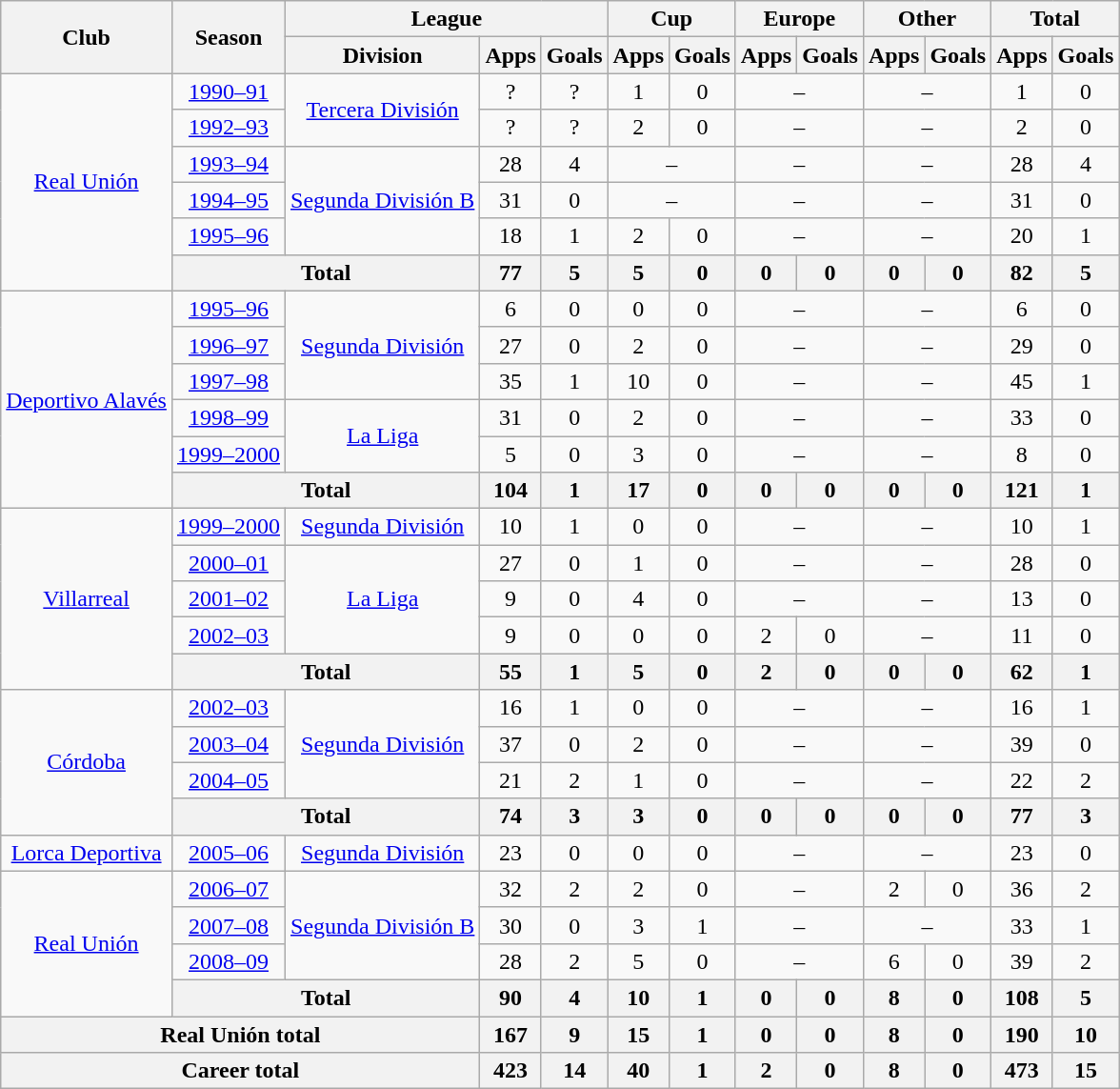<table class="wikitable" style="text-align: center;">
<tr>
<th rowspan="2">Club</th>
<th rowspan="2">Season</th>
<th colspan="3">League</th>
<th colspan="2">Cup</th>
<th colspan="2">Europe</th>
<th colspan="2">Other</th>
<th colspan="2">Total</th>
</tr>
<tr>
<th>Division</th>
<th>Apps</th>
<th>Goals</th>
<th>Apps</th>
<th>Goals</th>
<th>Apps</th>
<th>Goals</th>
<th>Apps</th>
<th>Goals</th>
<th>Apps</th>
<th>Goals</th>
</tr>
<tr>
<td rowspan="6" valign="center"><a href='#'>Real Unión</a></td>
<td><a href='#'>1990–91</a></td>
<td rowspan="2"><a href='#'>Tercera División</a></td>
<td>?</td>
<td>?</td>
<td>1</td>
<td>0</td>
<td colspan="2">–</td>
<td colspan="2">–</td>
<td>1</td>
<td>0</td>
</tr>
<tr>
<td><a href='#'>1992–93</a></td>
<td>?</td>
<td>?</td>
<td>2</td>
<td>0</td>
<td colspan="2">–</td>
<td colspan="2">–</td>
<td>2</td>
<td>0</td>
</tr>
<tr>
<td><a href='#'>1993–94</a></td>
<td rowspan="3"><a href='#'>Segunda División B</a></td>
<td>28</td>
<td>4</td>
<td colspan="2">–</td>
<td colspan="2">–</td>
<td colspan="2">–</td>
<td>28</td>
<td>4</td>
</tr>
<tr>
<td><a href='#'>1994–95</a></td>
<td>31</td>
<td>0</td>
<td colspan="2">–</td>
<td colspan="2">–</td>
<td colspan="2">–</td>
<td>31</td>
<td>0</td>
</tr>
<tr>
<td><a href='#'>1995–96</a></td>
<td>18</td>
<td>1</td>
<td>2</td>
<td>0</td>
<td colspan="2">–</td>
<td colspan="2">–</td>
<td>20</td>
<td>1</td>
</tr>
<tr>
<th colspan="2">Total</th>
<th>77</th>
<th>5</th>
<th>5</th>
<th>0</th>
<th>0</th>
<th>0</th>
<th>0</th>
<th>0</th>
<th>82</th>
<th>5</th>
</tr>
<tr>
<td rowspan="6" valign="center"><a href='#'>Deportivo Alavés</a></td>
<td><a href='#'>1995–96</a></td>
<td rowspan="3"><a href='#'>Segunda División</a></td>
<td>6</td>
<td>0</td>
<td>0</td>
<td>0</td>
<td colspan="2">–</td>
<td colspan="2">–</td>
<td>6</td>
<td>0</td>
</tr>
<tr>
<td><a href='#'>1996–97</a></td>
<td>27</td>
<td>0</td>
<td>2</td>
<td>0</td>
<td colspan="2">–</td>
<td colspan="2">–</td>
<td>29</td>
<td>0</td>
</tr>
<tr>
<td><a href='#'>1997–98</a></td>
<td>35</td>
<td>1</td>
<td>10</td>
<td>0</td>
<td colspan="2">–</td>
<td colspan="2">–</td>
<td>45</td>
<td>1</td>
</tr>
<tr>
<td><a href='#'>1998–99</a></td>
<td rowspan="2"><a href='#'>La Liga</a></td>
<td>31</td>
<td>0</td>
<td>2</td>
<td>0</td>
<td colspan="2">–</td>
<td colspan="2">–</td>
<td>33</td>
<td>0</td>
</tr>
<tr>
<td><a href='#'>1999–2000</a></td>
<td>5</td>
<td>0</td>
<td>3</td>
<td>0</td>
<td colspan="2">–</td>
<td colspan="2">–</td>
<td>8</td>
<td>0</td>
</tr>
<tr>
<th colspan="2">Total</th>
<th>104</th>
<th>1</th>
<th>17</th>
<th>0</th>
<th>0</th>
<th>0</th>
<th>0</th>
<th>0</th>
<th>121</th>
<th>1</th>
</tr>
<tr>
<td rowspan="5" valign="center"><a href='#'>Villarreal</a></td>
<td><a href='#'>1999–2000</a></td>
<td><a href='#'>Segunda División</a></td>
<td>10</td>
<td>1</td>
<td>0</td>
<td>0</td>
<td colspan="2">–</td>
<td colspan="2">–</td>
<td>10</td>
<td>1</td>
</tr>
<tr>
<td><a href='#'>2000–01</a></td>
<td rowspan="3"><a href='#'>La Liga</a></td>
<td>27</td>
<td>0</td>
<td>1</td>
<td>0</td>
<td colspan="2">–</td>
<td colspan="2">–</td>
<td>28</td>
<td>0</td>
</tr>
<tr>
<td><a href='#'>2001–02</a></td>
<td>9</td>
<td>0</td>
<td>4</td>
<td>0</td>
<td colspan="2">–</td>
<td colspan="2">–</td>
<td>13</td>
<td>0</td>
</tr>
<tr>
<td><a href='#'>2002–03</a></td>
<td>9</td>
<td>0</td>
<td>0</td>
<td>0</td>
<td>2</td>
<td>0</td>
<td colspan="2">–</td>
<td>11</td>
<td>0</td>
</tr>
<tr>
<th colspan="2">Total</th>
<th>55</th>
<th>1</th>
<th>5</th>
<th>0</th>
<th>2</th>
<th>0</th>
<th>0</th>
<th>0</th>
<th>62</th>
<th>1</th>
</tr>
<tr>
<td rowspan="4" valign="center"><a href='#'>Córdoba</a></td>
<td><a href='#'>2002–03</a></td>
<td rowspan="3"><a href='#'>Segunda División</a></td>
<td>16</td>
<td>1</td>
<td>0</td>
<td>0</td>
<td colspan="2">–</td>
<td colspan="2">–</td>
<td>16</td>
<td>1</td>
</tr>
<tr>
<td><a href='#'>2003–04</a></td>
<td>37</td>
<td>0</td>
<td>2</td>
<td>0</td>
<td colspan="2">–</td>
<td colspan="2">–</td>
<td>39</td>
<td>0</td>
</tr>
<tr>
<td><a href='#'>2004–05</a></td>
<td>21</td>
<td>2</td>
<td>1</td>
<td>0</td>
<td colspan="2">–</td>
<td colspan="2">–</td>
<td>22</td>
<td>2</td>
</tr>
<tr>
<th colspan="2">Total</th>
<th>74</th>
<th>3</th>
<th>3</th>
<th>0</th>
<th>0</th>
<th>0</th>
<th>0</th>
<th>0</th>
<th>77</th>
<th>3</th>
</tr>
<tr>
<td valign="center"><a href='#'>Lorca Deportiva</a></td>
<td><a href='#'>2005–06</a></td>
<td><a href='#'>Segunda División</a></td>
<td>23</td>
<td>0</td>
<td>0</td>
<td>0</td>
<td colspan="2">–</td>
<td colspan="2">–</td>
<td>23</td>
<td>0</td>
</tr>
<tr>
<td rowspan="4" valign="center"><a href='#'>Real Unión</a></td>
<td><a href='#'>2006–07</a></td>
<td rowspan="3"><a href='#'>Segunda División B</a></td>
<td>32</td>
<td>2</td>
<td>2</td>
<td>0</td>
<td colspan="2">–</td>
<td>2</td>
<td>0</td>
<td>36</td>
<td>2</td>
</tr>
<tr>
<td><a href='#'>2007–08</a></td>
<td>30</td>
<td>0</td>
<td>3</td>
<td>1</td>
<td colspan="2">–</td>
<td colspan="2">–</td>
<td>33</td>
<td>1</td>
</tr>
<tr>
<td><a href='#'>2008–09</a></td>
<td>28</td>
<td>2</td>
<td>5</td>
<td>0</td>
<td colspan="2">–</td>
<td>6</td>
<td>0</td>
<td>39</td>
<td>2</td>
</tr>
<tr>
<th colspan="2">Total</th>
<th>90</th>
<th>4</th>
<th>10</th>
<th>1</th>
<th>0</th>
<th>0</th>
<th>8</th>
<th>0</th>
<th>108</th>
<th>5</th>
</tr>
<tr>
<th colspan="3">Real Unión total</th>
<th>167</th>
<th>9</th>
<th>15</th>
<th>1</th>
<th>0</th>
<th>0</th>
<th>8</th>
<th>0</th>
<th>190</th>
<th>10</th>
</tr>
<tr>
<th colspan="3">Career total</th>
<th>423</th>
<th>14</th>
<th>40</th>
<th>1</th>
<th>2</th>
<th>0</th>
<th>8</th>
<th>0</th>
<th>473</th>
<th>15</th>
</tr>
</table>
